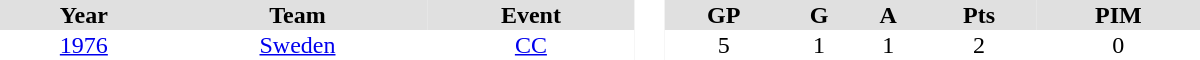<table border="0" cellpadding="1" cellspacing="0" style="text-align:center; width:50em">
<tr align="center" bgcolor="#e0e0e0">
<th>Year</th>
<th>Team</th>
<th>Event</th>
<th rowspan="99" bgcolor="#ffffff"> </th>
<th>GP</th>
<th>G</th>
<th>A</th>
<th>Pts</th>
<th>PIM</th>
</tr>
<tr>
<td><a href='#'>1976</a></td>
<td><a href='#'>Sweden</a></td>
<td><a href='#'>CC</a></td>
<td>5</td>
<td>1</td>
<td>1</td>
<td>2</td>
<td>0</td>
</tr>
</table>
